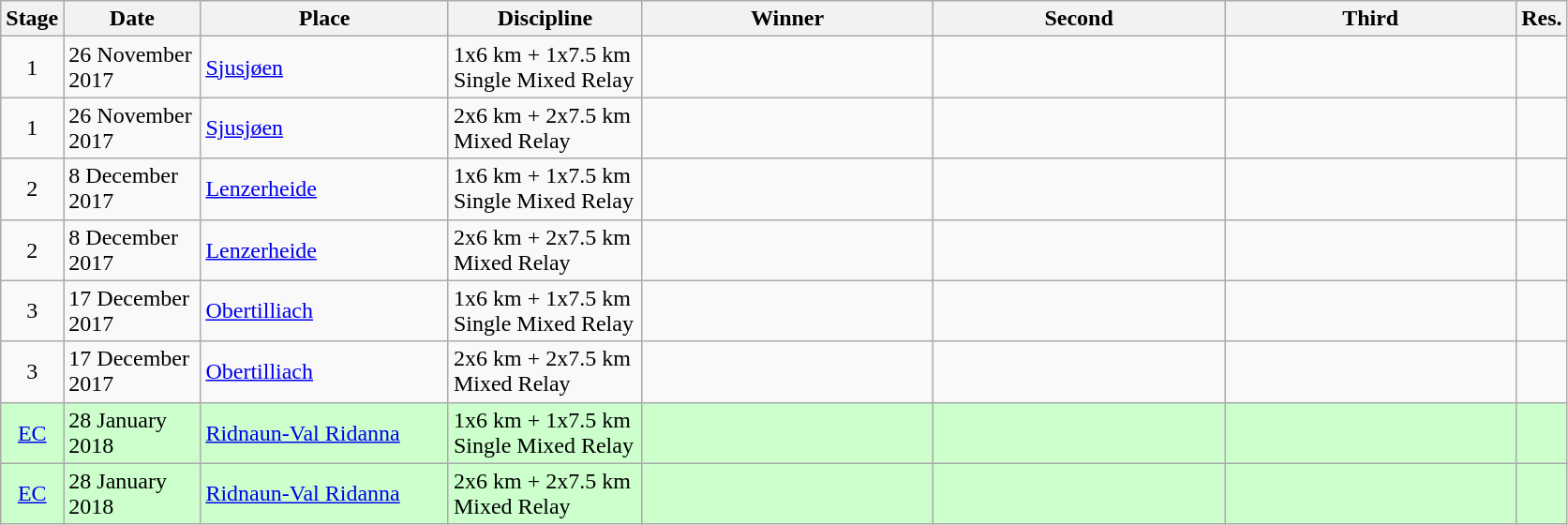<table class="wikitable">
<tr>
<th width="30">Stage</th>
<th width="90">Date</th>
<th width="169">Place</th>
<th width="130">Discipline</th>
<th width="200">Winner</th>
<th width="200">Second</th>
<th width="200">Third</th>
<th width="10">Res.</th>
</tr>
<tr>
<td align=center>1</td>
<td>26 November 2017</td>
<td> <a href='#'>Sjusjøen</a></td>
<td>1x6 km + 1x7.5 km Single Mixed Relay</td>
<td></td>
<td></td>
<td></td>
<td></td>
</tr>
<tr>
<td align=center>1</td>
<td>26 November 2017</td>
<td> <a href='#'>Sjusjøen</a></td>
<td>2x6 km + 2x7.5 km <br> Mixed Relay</td>
<td></td>
<td></td>
<td></td>
<td></td>
</tr>
<tr>
<td align=center>2</td>
<td>8 December 2017</td>
<td> <a href='#'>Lenzerheide</a></td>
<td>1x6 km + 1x7.5 km Single Mixed Relay</td>
<td></td>
<td></td>
<td></td>
<td></td>
</tr>
<tr>
<td align=center>2</td>
<td>8 December 2017</td>
<td> <a href='#'>Lenzerheide</a></td>
<td>2x6 km + 2x7.5 km <br> Mixed Relay</td>
<td></td>
<td></td>
<td></td>
<td></td>
</tr>
<tr>
<td align=center>3</td>
<td>17 December 2017</td>
<td> <a href='#'>Obertilliach</a></td>
<td>1x6 km + 1x7.5 km Single Mixed Relay</td>
<td></td>
<td></td>
<td></td>
<td></td>
</tr>
<tr>
<td align=center>3</td>
<td>17 December 2017</td>
<td> <a href='#'>Obertilliach</a></td>
<td>2x6 km + 2x7.5 km <br> Mixed Relay</td>
<td></td>
<td></td>
<td></td>
<td></td>
</tr>
<tr style="background:#CCFFCC">
<td align=center><a href='#'>EC</a></td>
<td>28 January 2018</td>
<td> <a href='#'>Ridnaun-Val Ridanna</a></td>
<td>1x6 km + 1x7.5 km Single Mixed Relay</td>
<td></td>
<td></td>
<td></td>
<td></td>
</tr>
<tr style="background:#CCFFCC">
<td align=center><a href='#'>EC</a></td>
<td>28 January 2018</td>
<td> <a href='#'>Ridnaun-Val Ridanna</a></td>
<td>2x6 km + 2x7.5 km <br> Mixed Relay</td>
<td></td>
<td></td>
<td></td>
<td></td>
</tr>
</table>
